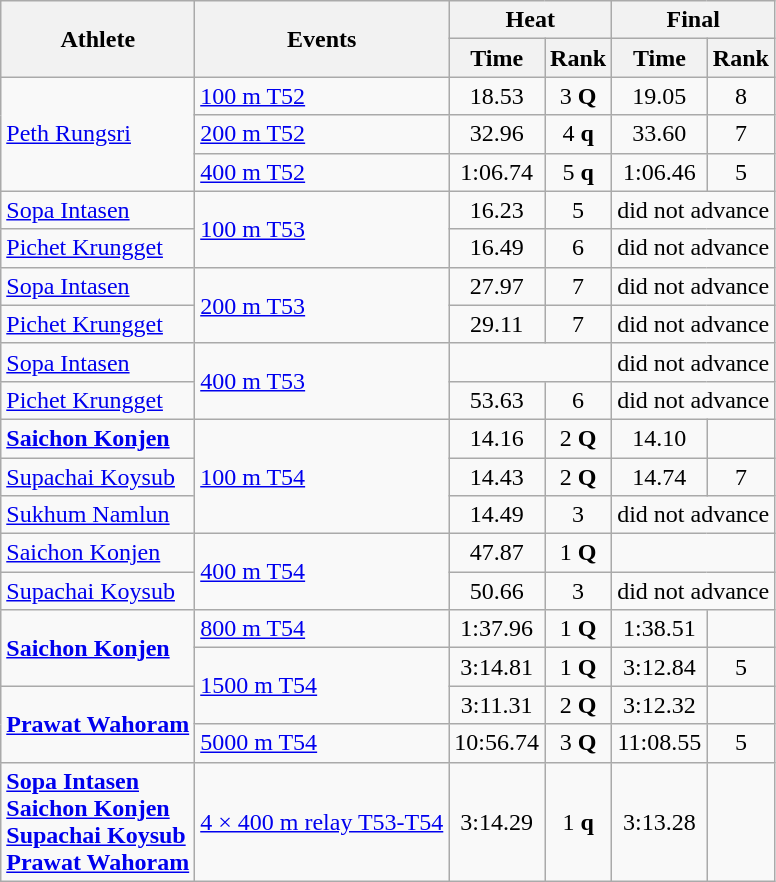<table class=wikitable>
<tr>
<th rowspan="2">Athlete</th>
<th rowspan="2">Events</th>
<th colspan="2">Heat</th>
<th colspan="2">Final</th>
</tr>
<tr>
<th>Time</th>
<th>Rank</th>
<th>Time</th>
<th>Rank</th>
</tr>
<tr align=center>
<td align=left rowspan=3><a href='#'>Peth Rungsri</a></td>
<td align=left><a href='#'>100 m T52</a></td>
<td>18.53</td>
<td>3 <strong>Q</strong></td>
<td>19.05</td>
<td>8</td>
</tr>
<tr align=center>
<td align=left><a href='#'>200 m T52</a></td>
<td>32.96</td>
<td>4 <strong>q</strong></td>
<td>33.60</td>
<td>7</td>
</tr>
<tr align=center>
<td align=left><a href='#'>400 m T52</a></td>
<td>1:06.74</td>
<td>5 <strong>q</strong></td>
<td>1:06.46</td>
<td>5</td>
</tr>
<tr align=center>
<td align=left><a href='#'>Sopa Intasen</a></td>
<td align=left rowspan=2><a href='#'>100 m T53</a></td>
<td>16.23</td>
<td>5</td>
<td colspan=2>did not advance</td>
</tr>
<tr align=center>
<td align=left><a href='#'>Pichet Krungget</a></td>
<td>16.49</td>
<td>6</td>
<td colspan=2>did not advance</td>
</tr>
<tr align=center>
<td align=left><a href='#'>Sopa Intasen</a></td>
<td align=left rowspan=2><a href='#'>200 m T53</a></td>
<td>27.97</td>
<td>7</td>
<td colspan=2>did not advance</td>
</tr>
<tr align=center>
<td align=left><a href='#'>Pichet Krungget</a></td>
<td>29.11</td>
<td>7</td>
<td colspan=2>did not advance</td>
</tr>
<tr align=center>
<td align=left><a href='#'>Sopa Intasen</a></td>
<td align=left rowspan=2><a href='#'>400 m T53</a></td>
<td colspan=2></td>
<td colspan=2>did not advance</td>
</tr>
<tr align=center>
<td align=left><a href='#'>Pichet Krungget</a></td>
<td>53.63</td>
<td>6</td>
<td colspan=2>did not advance</td>
</tr>
<tr align=center>
<td align=left><strong><a href='#'>Saichon Konjen</a></strong></td>
<td align=left rowspan=3><a href='#'>100 m T54</a></td>
<td>14.16</td>
<td>2 <strong>Q</strong></td>
<td>14.10</td>
<td></td>
</tr>
<tr align=center>
<td align=left><a href='#'>Supachai Koysub</a></td>
<td>14.43</td>
<td>2 <strong>Q</strong></td>
<td>14.74</td>
<td>7</td>
</tr>
<tr align=center>
<td align=left><a href='#'>Sukhum Namlun</a></td>
<td>14.49</td>
<td>3</td>
<td colspan=2>did not advance</td>
</tr>
<tr align=center>
<td align=left><a href='#'>Saichon Konjen</a></td>
<td align=left rowspan=2><a href='#'>400 m T54</a></td>
<td>47.87</td>
<td>1 <strong>Q</strong></td>
<td colspan=2></td>
</tr>
<tr align=center>
<td align=left><a href='#'>Supachai Koysub</a></td>
<td>50.66</td>
<td>3</td>
<td colspan=2>did not advance</td>
</tr>
<tr align=center>
<td align=left rowspan=2><strong><a href='#'>Saichon Konjen</a></strong></td>
<td align=left><a href='#'>800 m T54</a></td>
<td>1:37.96</td>
<td>1 <strong>Q</strong></td>
<td>1:38.51</td>
<td></td>
</tr>
<tr align=center>
<td align=left rowspan=2><a href='#'>1500 m T54</a></td>
<td>3:14.81</td>
<td>1 <strong>Q</strong></td>
<td>3:12.84</td>
<td>5</td>
</tr>
<tr align=center>
<td align=left rowspan="2"><strong><a href='#'>Prawat Wahoram</a></strong></td>
<td>3:11.31</td>
<td>2 <strong>Q</strong></td>
<td>3:12.32</td>
<td></td>
</tr>
<tr align=center>
<td align=left><a href='#'>5000 m T54</a></td>
<td>10:56.74</td>
<td>3 <strong>Q</strong></td>
<td>11:08.55</td>
<td>5</td>
</tr>
<tr align=center>
<td align=left><strong><a href='#'>Sopa Intasen</a><br><a href='#'>Saichon Konjen</a><br><a href='#'>Supachai Koysub</a><br><a href='#'>Prawat Wahoram</a></strong></td>
<td align=left><a href='#'>4 × 400 m relay T53-T54</a></td>
<td>3:14.29</td>
<td>1 <strong>q</strong></td>
<td>3:13.28</td>
<td></td>
</tr>
</table>
